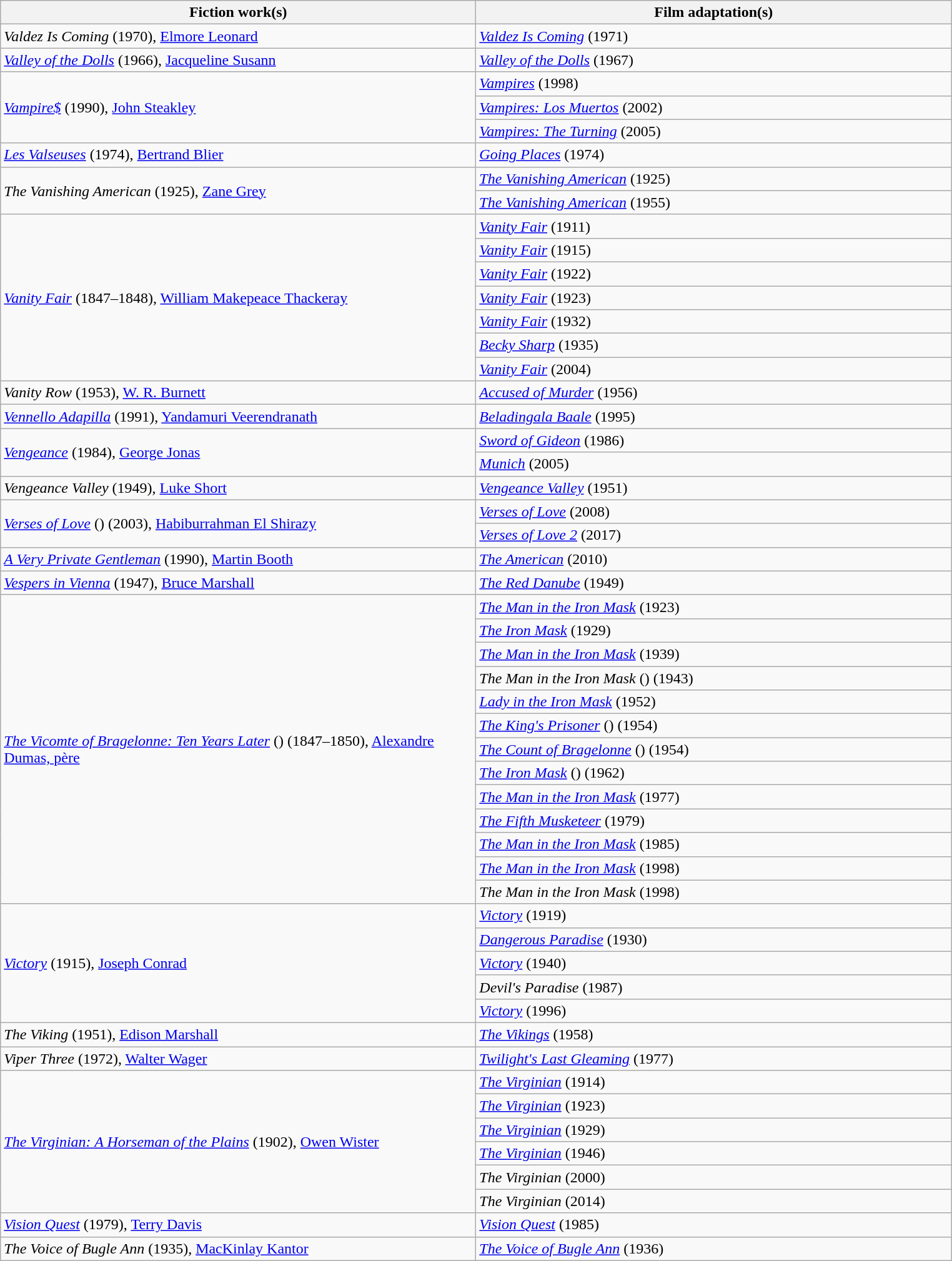<table class="wikitable">
<tr>
<th style="width:500px;">Fiction work(s)</th>
<th style="width:500px;">Film adaptation(s)</th>
</tr>
<tr>
<td><em>Valdez Is Coming</em> (1970), <a href='#'>Elmore Leonard</a></td>
<td><em><a href='#'>Valdez Is Coming</a></em> (1971)</td>
</tr>
<tr>
<td><em><a href='#'>Valley of the Dolls</a></em> (1966), <a href='#'>Jacqueline Susann</a></td>
<td><em><a href='#'>Valley of the Dolls</a></em> (1967)</td>
</tr>
<tr>
<td rowspan="3"><em><a href='#'>Vampire$</a></em> (1990), <a href='#'>John Steakley</a></td>
<td><em><a href='#'>Vampires</a></em> (1998)</td>
</tr>
<tr>
<td><em><a href='#'>Vampires: Los Muertos</a></em> (2002)</td>
</tr>
<tr>
<td><em><a href='#'>Vampires: The Turning</a></em> (2005)</td>
</tr>
<tr>
<td><em><a href='#'>Les Valseuses</a></em> (1974), <a href='#'>Bertrand Blier</a></td>
<td><em><a href='#'>Going Places</a></em> (1974)</td>
</tr>
<tr>
<td rowspan="2"><em>The Vanishing American</em> (1925), <a href='#'>Zane Grey</a></td>
<td><em><a href='#'>The Vanishing American</a></em> (1925)</td>
</tr>
<tr>
<td><em><a href='#'>The Vanishing American</a></em> (1955)</td>
</tr>
<tr>
<td rowspan="7"><em><a href='#'>Vanity Fair</a></em> (1847–1848), <a href='#'>William Makepeace Thackeray</a></td>
<td><em><a href='#'>Vanity Fair</a></em> (1911)</td>
</tr>
<tr>
<td><em><a href='#'>Vanity Fair</a></em> (1915)</td>
</tr>
<tr>
<td><em><a href='#'>Vanity Fair</a></em> (1922)</td>
</tr>
<tr>
<td><em><a href='#'>Vanity Fair</a></em> (1923)</td>
</tr>
<tr>
<td><em><a href='#'>Vanity Fair</a></em> (1932)</td>
</tr>
<tr>
<td><em><a href='#'>Becky Sharp</a></em> (1935)</td>
</tr>
<tr>
<td><em><a href='#'>Vanity Fair</a></em> (2004)</td>
</tr>
<tr>
<td><em>Vanity Row</em> (1953), <a href='#'>W. R. Burnett</a></td>
<td><em><a href='#'>Accused of Murder</a></em> (1956)</td>
</tr>
<tr>
<td><em><a href='#'>Vennello Adapilla</a></em> (1991), <a href='#'>Yandamuri Veerendranath</a></td>
<td><em><a href='#'>Beladingala Baale</a></em> (1995)</td>
</tr>
<tr>
<td rowspan="2"><em><a href='#'>Vengeance</a></em> (1984), <a href='#'>George Jonas</a></td>
<td><em><a href='#'>Sword of Gideon</a></em> (1986)</td>
</tr>
<tr>
<td><em><a href='#'>Munich</a></em> (2005)</td>
</tr>
<tr>
<td><em>Vengeance Valley</em> (1949), <a href='#'>Luke Short</a></td>
<td><em><a href='#'>Vengeance Valley</a></em> (1951)</td>
</tr>
<tr>
<td rowspan="2"><em><a href='#'>Verses of Love</a></em> () (2003), <a href='#'>Habiburrahman El Shirazy</a></td>
<td><em><a href='#'>Verses of Love</a></em> (2008)</td>
</tr>
<tr>
<td><em><a href='#'>Verses of Love 2</a></em> (2017)</td>
</tr>
<tr>
<td><em><a href='#'>A Very Private Gentleman</a></em> (1990), <a href='#'>Martin Booth</a></td>
<td><em><a href='#'>The American</a></em> (2010)</td>
</tr>
<tr>
<td><em><a href='#'>Vespers in Vienna</a></em> (1947), <a href='#'>Bruce Marshall</a></td>
<td><em><a href='#'>The Red Danube</a></em> (1949)</td>
</tr>
<tr>
<td rowspan="13"><em><a href='#'>The Vicomte of Bragelonne: Ten Years Later</a></em> () (1847–1850), <a href='#'>Alexandre Dumas, père</a></td>
<td><em><a href='#'>The Man in the Iron Mask</a></em> (1923)</td>
</tr>
<tr>
<td><em><a href='#'>The Iron Mask</a></em> (1929)</td>
</tr>
<tr>
<td><em><a href='#'>The Man in the Iron Mask</a></em> (1939)</td>
</tr>
<tr>
<td><em>The Man in the Iron Mask</em> () (1943)</td>
</tr>
<tr>
<td><em><a href='#'>Lady in the Iron Mask</a></em> (1952)</td>
</tr>
<tr>
<td><em><a href='#'>The King's Prisoner</a></em> () (1954)</td>
</tr>
<tr>
<td><em><a href='#'>The Count of Bragelonne</a></em> () (1954)</td>
</tr>
<tr>
<td><em><a href='#'>The Iron Mask</a></em> () (1962)</td>
</tr>
<tr>
<td><em><a href='#'>The Man in the Iron Mask</a></em> (1977)</td>
</tr>
<tr>
<td><em><a href='#'>The Fifth Musketeer</a></em> (1979)</td>
</tr>
<tr>
<td><em><a href='#'>The Man in the Iron Mask</a></em> (1985)</td>
</tr>
<tr>
<td><em><a href='#'>The Man in the Iron Mask</a></em> (1998)</td>
</tr>
<tr>
<td><em>The Man in the Iron Mask</em> (1998)</td>
</tr>
<tr>
<td rowspan="5"><em><a href='#'>Victory</a></em> (1915), <a href='#'>Joseph Conrad</a></td>
<td><em><a href='#'>Victory</a></em> (1919)</td>
</tr>
<tr>
<td><em><a href='#'>Dangerous Paradise</a></em> (1930)</td>
</tr>
<tr>
<td><em><a href='#'>Victory</a></em> (1940)</td>
</tr>
<tr>
<td><em>Devil's Paradise</em> (1987)</td>
</tr>
<tr>
<td><em><a href='#'>Victory</a></em> (1996)</td>
</tr>
<tr>
<td><em>The Viking</em> (1951), <a href='#'>Edison Marshall</a></td>
<td><em><a href='#'>The Vikings</a></em> (1958)</td>
</tr>
<tr>
<td><em>Viper Three</em> (1972), <a href='#'>Walter Wager</a></td>
<td><em><a href='#'>Twilight's Last Gleaming</a></em> (1977)</td>
</tr>
<tr>
<td rowspan="6"><em><a href='#'>The Virginian: A Horseman of the Plains</a></em> (1902), <a href='#'>Owen Wister</a></td>
<td><em><a href='#'>The Virginian</a></em> (1914)</td>
</tr>
<tr>
<td><em><a href='#'>The Virginian</a></em> (1923)</td>
</tr>
<tr>
<td><em><a href='#'>The Virginian</a></em> (1929)</td>
</tr>
<tr>
<td><em><a href='#'>The Virginian</a></em> (1946)</td>
</tr>
<tr>
<td><em>The Virginian</em> (2000)</td>
</tr>
<tr>
<td><em>The Virginian</em> (2014)</td>
</tr>
<tr>
<td><em><a href='#'>Vision Quest</a></em> (1979), <a href='#'>Terry Davis</a></td>
<td><em><a href='#'>Vision Quest</a></em> (1985)</td>
</tr>
<tr>
<td><em>The Voice of Bugle Ann</em> (1935), <a href='#'>MacKinlay Kantor</a></td>
<td><em><a href='#'>The Voice of Bugle Ann</a></em> (1936)</td>
</tr>
</table>
